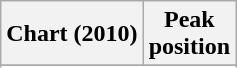<table class="wikitable sortable">
<tr>
<th>Chart (2010)</th>
<th>Peak<br>position</th>
</tr>
<tr>
</tr>
<tr>
</tr>
</table>
